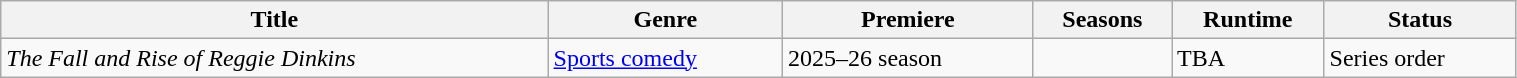<table class="wikitable sortable" style="width:80%;">
<tr>
<th>Title</th>
<th>Genre</th>
<th>Premiere</th>
<th>Seasons</th>
<th>Runtime</th>
<th>Status</th>
</tr>
<tr>
<td><em>The Fall and Rise of Reggie Dinkins</em></td>
<td><a href='#'>Sports comedy</a></td>
<td>2025–26 season</td>
<td></td>
<td>TBA</td>
<td>Series order</td>
</tr>
</table>
